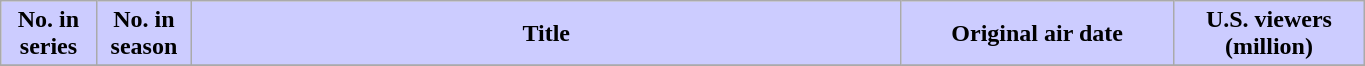<table class="wikitable plainrowheaders" style="width:72%;">
<tr>
<th scope="col" style="background-color: #CCCCFF; color: #000000;" width=7%>No. in<br>series</th>
<th scope="col" style="background-color: #CCCCFF; color: #000000;" width=7%>No. in<br>season</th>
<th scope="col" style="background-color: #CCCCFF; color: #000000;">Title</th>
<th scope="col" style="background-color: #CCCCFF; color: #000000;" width=20%>Original air date</th>
<th scope="col" style="background-color: #CCCCFF; color: #000000;" width=14%>U.S. viewers<br>(million)</th>
</tr>
<tr>
</tr>
</table>
